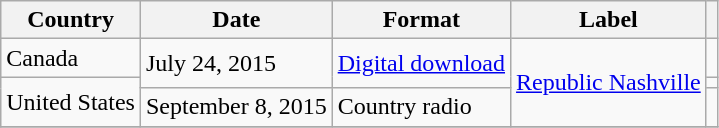<table class="wikitable">
<tr>
<th>Country</th>
<th>Date</th>
<th>Format</th>
<th>Label</th>
<th></th>
</tr>
<tr>
<td>Canada</td>
<td rowspan="2">July 24, 2015</td>
<td rowspan="2"><a href='#'>Digital download</a></td>
<td rowspan="3"><a href='#'>Republic Nashville</a></td>
<td></td>
</tr>
<tr>
<td rowspan="2">United States</td>
<td></td>
</tr>
<tr>
<td>September 8, 2015</td>
<td>Country radio</td>
<td></td>
</tr>
<tr>
</tr>
</table>
